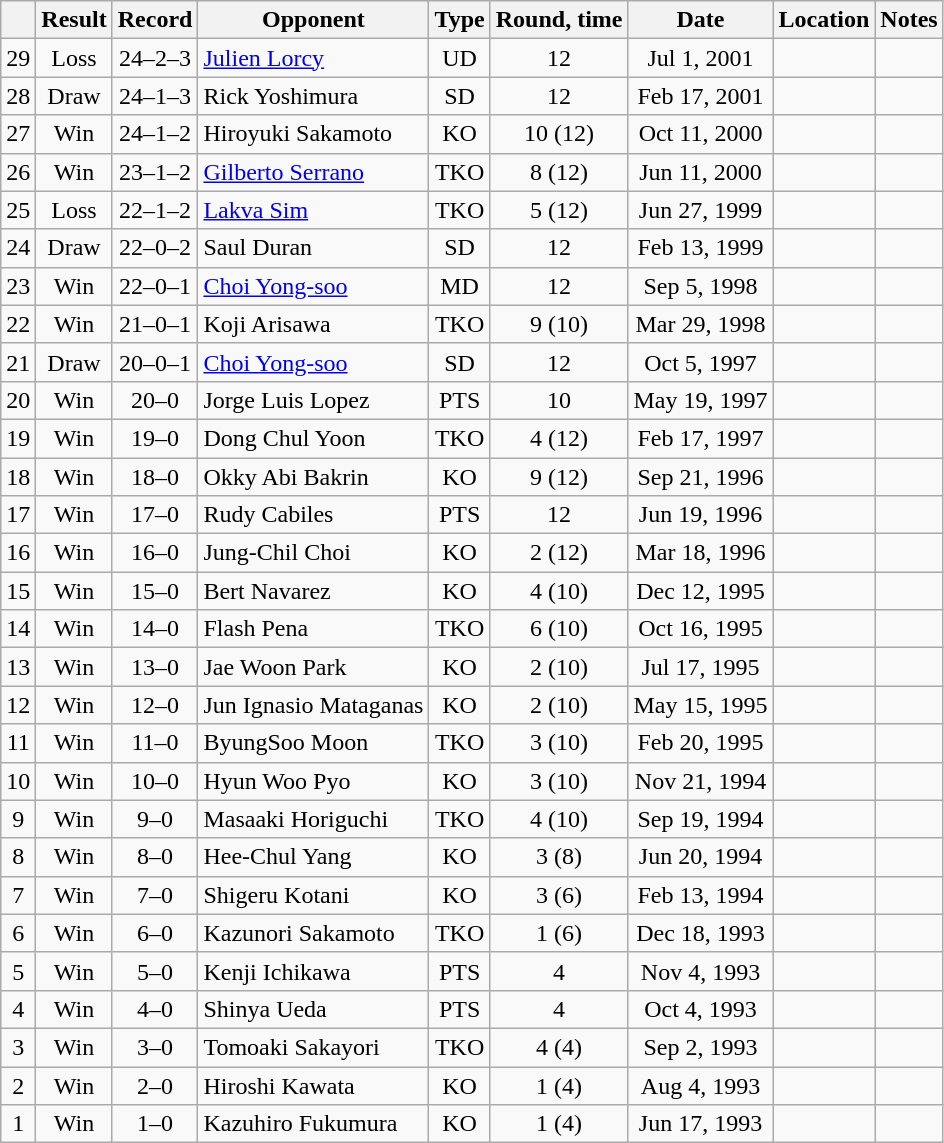<table class=wikitable style=text-align:center>
<tr>
<th></th>
<th>Result</th>
<th>Record</th>
<th>Opponent</th>
<th>Type</th>
<th>Round, time</th>
<th>Date</th>
<th>Location</th>
<th>Notes</th>
</tr>
<tr>
<td>29</td>
<td>Loss</td>
<td>24–2–3</td>
<td align=left><a href='#'>Julien Lorcy</a></td>
<td>UD</td>
<td>12</td>
<td>Jul 1, 2001</td>
<td align=left></td>
<td align=left></td>
</tr>
<tr>
<td>28</td>
<td>Draw</td>
<td>24–1–3</td>
<td align=left>Rick Yoshimura</td>
<td>SD</td>
<td>12</td>
<td>Feb 17, 2001</td>
<td align=left></td>
<td align=left></td>
</tr>
<tr>
<td>27</td>
<td>Win</td>
<td>24–1–2</td>
<td align=left>Hiroyuki Sakamoto</td>
<td>KO</td>
<td>10 (12)</td>
<td>Oct 11, 2000</td>
<td align=left></td>
<td align=left></td>
</tr>
<tr>
<td>26</td>
<td>Win</td>
<td>23–1–2</td>
<td align=left><a href='#'>Gilberto Serrano</a></td>
<td>TKO</td>
<td>8 (12)</td>
<td>Jun 11, 2000</td>
<td align=left></td>
<td align=left></td>
</tr>
<tr>
<td>25</td>
<td>Loss</td>
<td>22–1–2</td>
<td align=left><a href='#'>Lakva Sim</a></td>
<td>TKO</td>
<td>5 (12)</td>
<td>Jun 27, 1999</td>
<td align=left></td>
<td align=left></td>
</tr>
<tr>
<td>24</td>
<td>Draw</td>
<td>22–0–2</td>
<td align=left>Saul Duran</td>
<td>SD</td>
<td>12</td>
<td>Feb 13, 1999</td>
<td align=left></td>
<td align=left></td>
</tr>
<tr>
<td>23</td>
<td>Win</td>
<td>22–0–1</td>
<td align=left><a href='#'>Choi Yong-soo</a></td>
<td>MD</td>
<td>12</td>
<td>Sep 5, 1998</td>
<td align=left></td>
<td align=left></td>
</tr>
<tr>
<td>22</td>
<td>Win</td>
<td>21–0–1</td>
<td align=left>Koji Arisawa</td>
<td>TKO</td>
<td>9 (10)</td>
<td>Mar 29, 1998</td>
<td align=left></td>
<td align=left></td>
</tr>
<tr>
<td>21</td>
<td>Draw</td>
<td>20–0–1</td>
<td align=left><a href='#'>Choi Yong-soo</a></td>
<td>SD</td>
<td>12</td>
<td>Oct 5, 1997</td>
<td align=left></td>
<td align=left></td>
</tr>
<tr>
<td>20</td>
<td>Win</td>
<td>20–0</td>
<td align=left>Jorge Luis Lopez</td>
<td>PTS</td>
<td>10</td>
<td>May 19, 1997</td>
<td align=left></td>
<td align=left></td>
</tr>
<tr>
<td>19</td>
<td>Win</td>
<td>19–0</td>
<td align=left>Dong Chul Yoon</td>
<td>TKO</td>
<td>4 (12)</td>
<td>Feb 17, 1997</td>
<td align=left></td>
<td align=left></td>
</tr>
<tr>
<td>18</td>
<td>Win</td>
<td>18–0</td>
<td align=left>Okky Abi Bakrin</td>
<td>KO</td>
<td>9 (12)</td>
<td>Sep 21, 1996</td>
<td align=left></td>
<td align=left></td>
</tr>
<tr>
<td>17</td>
<td>Win</td>
<td>17–0</td>
<td align=left>Rudy Cabiles</td>
<td>PTS</td>
<td>12</td>
<td>Jun 19, 1996</td>
<td align=left></td>
<td align=left></td>
</tr>
<tr>
<td>16</td>
<td>Win</td>
<td>16–0</td>
<td align=left>Jung-Chil Choi</td>
<td>KO</td>
<td>2 (12)</td>
<td>Mar 18, 1996</td>
<td align=left></td>
<td align=left></td>
</tr>
<tr>
<td>15</td>
<td>Win</td>
<td>15–0</td>
<td align=left>Bert Navarez</td>
<td>KO</td>
<td>4 (10)</td>
<td>Dec 12, 1995</td>
<td align=left></td>
<td align=left></td>
</tr>
<tr>
<td>14</td>
<td>Win</td>
<td>14–0</td>
<td align=left>Flash Pena</td>
<td>TKO</td>
<td>6 (10)</td>
<td>Oct 16, 1995</td>
<td align=left></td>
<td align=left></td>
</tr>
<tr>
<td>13</td>
<td>Win</td>
<td>13–0</td>
<td align=left>Jae Woon Park</td>
<td>KO</td>
<td>2 (10)</td>
<td>Jul 17, 1995</td>
<td align=left></td>
<td align=left></td>
</tr>
<tr>
<td>12</td>
<td>Win</td>
<td>12–0</td>
<td align=left>Jun Ignasio Mataganas</td>
<td>KO</td>
<td>2 (10)</td>
<td>May 15, 1995</td>
<td align=left></td>
<td align=left></td>
</tr>
<tr>
<td>11</td>
<td>Win</td>
<td>11–0</td>
<td align=left>ByungSoo Moon</td>
<td>TKO</td>
<td>3 (10)</td>
<td>Feb 20, 1995</td>
<td align=left></td>
<td align=left></td>
</tr>
<tr>
<td>10</td>
<td>Win</td>
<td>10–0</td>
<td align=left>Hyun Woo Pyo</td>
<td>KO</td>
<td>3 (10)</td>
<td>Nov 21, 1994</td>
<td align=left></td>
<td align=left></td>
</tr>
<tr>
<td>9</td>
<td>Win</td>
<td>9–0</td>
<td align=left>Masaaki Horiguchi</td>
<td>TKO</td>
<td>4 (10)</td>
<td>Sep 19, 1994</td>
<td align=left></td>
<td align=left></td>
</tr>
<tr>
<td>8</td>
<td>Win</td>
<td>8–0</td>
<td align=left>Hee-Chul Yang</td>
<td>KO</td>
<td>3 (8)</td>
<td>Jun 20, 1994</td>
<td align=left></td>
<td align=left></td>
</tr>
<tr>
<td>7</td>
<td>Win</td>
<td>7–0</td>
<td align=left>Shigeru Kotani</td>
<td>KO</td>
<td>3 (6)</td>
<td>Feb 13, 1994</td>
<td align=left></td>
<td align=left></td>
</tr>
<tr>
<td>6</td>
<td>Win</td>
<td>6–0</td>
<td align=left>Kazunori Sakamoto</td>
<td>TKO</td>
<td>1 (6)</td>
<td>Dec 18, 1993</td>
<td align=left></td>
<td align=left></td>
</tr>
<tr>
<td>5</td>
<td>Win</td>
<td>5–0</td>
<td align=left>Kenji Ichikawa</td>
<td>PTS</td>
<td>4</td>
<td>Nov 4, 1993</td>
<td align=left></td>
<td align=left></td>
</tr>
<tr>
<td>4</td>
<td>Win</td>
<td>4–0</td>
<td align=left>Shinya Ueda</td>
<td>PTS</td>
<td>4</td>
<td>Oct 4, 1993</td>
<td align=left></td>
<td align=left></td>
</tr>
<tr>
<td>3</td>
<td>Win</td>
<td>3–0</td>
<td align=left>Tomoaki Sakayori</td>
<td>TKO</td>
<td>4 (4)</td>
<td>Sep 2, 1993</td>
<td align=left></td>
<td align=left></td>
</tr>
<tr>
<td>2</td>
<td>Win</td>
<td>2–0</td>
<td align=left>Hiroshi Kawata</td>
<td>KO</td>
<td>1 (4)</td>
<td>Aug 4, 1993</td>
<td align=left></td>
<td align=left></td>
</tr>
<tr>
<td>1</td>
<td>Win</td>
<td>1–0</td>
<td align=left>Kazuhiro Fukumura</td>
<td>KO</td>
<td>1 (4)</td>
<td>Jun 17, 1993</td>
<td align=left></td>
<td align=left></td>
</tr>
</table>
